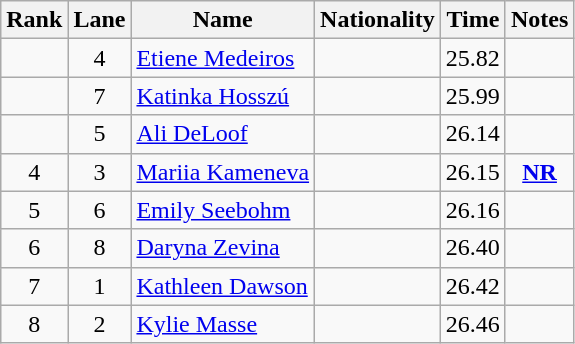<table class="wikitable sortable" style="text-align:center">
<tr>
<th>Rank</th>
<th>Lane</th>
<th>Name</th>
<th>Nationality</th>
<th>Time</th>
<th>Notes</th>
</tr>
<tr>
<td></td>
<td>4</td>
<td align=left><a href='#'>Etiene Medeiros</a></td>
<td align=left></td>
<td>25.82</td>
<td></td>
</tr>
<tr>
<td></td>
<td>7</td>
<td align=left><a href='#'>Katinka Hosszú</a></td>
<td align=left></td>
<td>25.99</td>
<td></td>
</tr>
<tr>
<td></td>
<td>5</td>
<td align=left><a href='#'>Ali DeLoof</a></td>
<td align=left></td>
<td>26.14</td>
<td></td>
</tr>
<tr>
<td>4</td>
<td>3</td>
<td align=left><a href='#'>Mariia Kameneva</a></td>
<td align=left></td>
<td>26.15</td>
<td><strong><a href='#'>NR</a></strong></td>
</tr>
<tr>
<td>5</td>
<td>6</td>
<td align=left><a href='#'>Emily Seebohm</a></td>
<td align=left></td>
<td>26.16</td>
<td></td>
</tr>
<tr>
<td>6</td>
<td>8</td>
<td align=left><a href='#'>Daryna Zevina</a></td>
<td align=left></td>
<td>26.40</td>
<td></td>
</tr>
<tr>
<td>7</td>
<td>1</td>
<td align=left><a href='#'>Kathleen Dawson</a></td>
<td align=left></td>
<td>26.42</td>
<td></td>
</tr>
<tr>
<td>8</td>
<td>2</td>
<td align=left><a href='#'>Kylie Masse</a></td>
<td align=left></td>
<td>26.46</td>
<td></td>
</tr>
</table>
